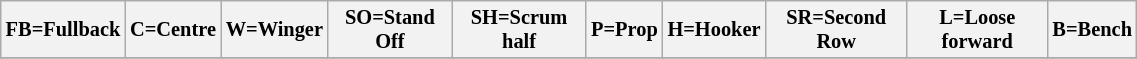<table class="wikitable" style="font-size:85%;" width="60%">
<tr>
<th>FB=Fullback</th>
<th>C=Centre</th>
<th>W=Winger</th>
<th>SO=Stand Off</th>
<th>SH=Scrum half</th>
<th>P=Prop</th>
<th>H=Hooker</th>
<th>SR=Second Row</th>
<th>L=Loose forward</th>
<th>B=Bench</th>
</tr>
<tr>
</tr>
</table>
